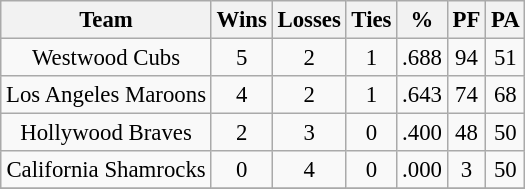<table class="wikitable" style="font-size:95%; text-align:center">
<tr>
<th>Team</th>
<th>Wins</th>
<th>Losses</th>
<th>Ties</th>
<th>%</th>
<th>PF</th>
<th>PA</th>
</tr>
<tr>
<td>Westwood Cubs</td>
<td>5</td>
<td>2</td>
<td>1</td>
<td>.688</td>
<td>94</td>
<td>51</td>
</tr>
<tr>
<td>Los Angeles Maroons</td>
<td>4</td>
<td>2</td>
<td>1</td>
<td>.643</td>
<td>74</td>
<td>68</td>
</tr>
<tr>
<td>Hollywood Braves</td>
<td>2</td>
<td>3</td>
<td>0</td>
<td>.400</td>
<td>48</td>
<td>50</td>
</tr>
<tr>
<td>California Shamrocks</td>
<td>0</td>
<td>4</td>
<td>0</td>
<td>.000</td>
<td>3</td>
<td>50</td>
</tr>
<tr>
</tr>
</table>
